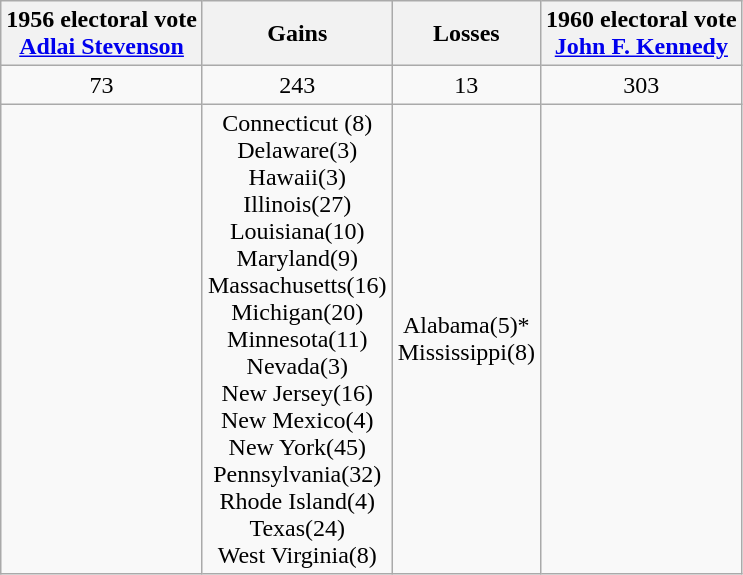<table class="wikitable" style="text-align:center">
<tr>
<th>1956 electoral vote<br><a href='#'>Adlai Stevenson</a></th>
<th>Gains</th>
<th>Losses</th>
<th>1960 electoral vote<br><a href='#'>John F. Kennedy</a></th>
</tr>
<tr>
<td>73</td>
<td> 243</td>
<td> 13</td>
<td>303</td>
</tr>
<tr>
<td></td>
<td>Connecticut (8)<br>Delaware(3)<br>Hawaii(3)<br>Illinois(27)<br>Louisiana(10)<br>Maryland(9)<br>Massachusetts(16)<br>Michigan(20)<br>Minnesota(11)<br>Nevada(3)<br>New Jersey(16)<br>New Mexico(4)<br>New York(45)<br>Pennsylvania(32)<br>Rhode Island(4)<br>Texas(24)<br>West Virginia(8)</td>
<td>Alabama(5)*<br>Mississippi(8)</td>
<td></td>
</tr>
</table>
